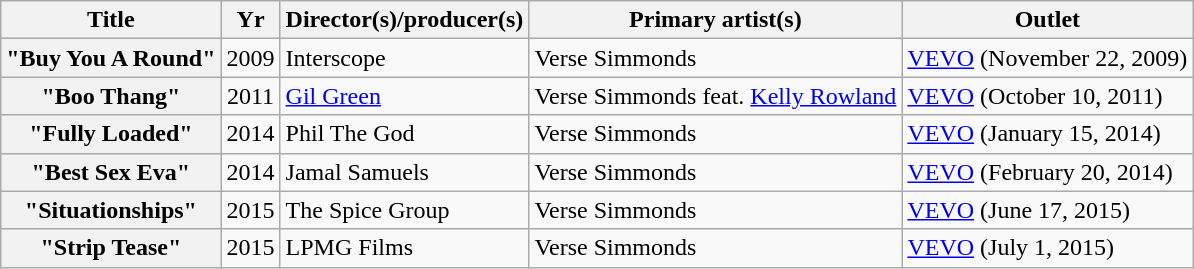<table class="wikitable plainrowheaders sortable">
<tr>
<th scope="col">Title</th>
<th scope="col">Yr</th>
<th scope="col">Director(s)/producer(s)</th>
<th scope="col">Primary artist(s)</th>
<th scope="col">Outlet</th>
</tr>
<tr>
<th scope="row">"Buy You A Round"</th>
<td style="text-align:center;">2009</td>
<td>Interscope</td>
<td>Verse Simmonds</td>
<td><a href='#'>VEVO</a> (November 22, 2009)</td>
</tr>
<tr>
<th scope="row">"Boo Thang"</th>
<td style="text-align:center;">2011</td>
<td><a href='#'>Gil Green</a></td>
<td>Verse Simmonds feat. <a href='#'>Kelly Rowland</a></td>
<td><a href='#'>VEVO</a> (October 10, 2011)</td>
</tr>
<tr>
<th scope="row">"Fully Loaded"</th>
<td style="text-align:center;">2014</td>
<td>Phil The God</td>
<td>Verse Simmonds</td>
<td><a href='#'>VEVO</a> (January 15, 2014)</td>
</tr>
<tr>
<th scope="row">"Best Sex Eva"</th>
<td style="text-align:center;">2014</td>
<td>Jamal Samuels</td>
<td>Verse Simmonds</td>
<td><a href='#'>VEVO</a> (February 20, 2014)</td>
</tr>
<tr>
<th scope="row">"Situationships"</th>
<td style="text-align:center;">2015</td>
<td>The Spice Group</td>
<td>Verse Simmonds</td>
<td><a href='#'>VEVO</a> (June 17, 2015)</td>
</tr>
<tr>
<th scope="row">"Strip Tease"</th>
<td style="text-align:center;">2015</td>
<td>LPMG Films</td>
<td>Verse Simmonds</td>
<td><a href='#'>VEVO</a>  (July 1, 2015)</td>
</tr>
</table>
